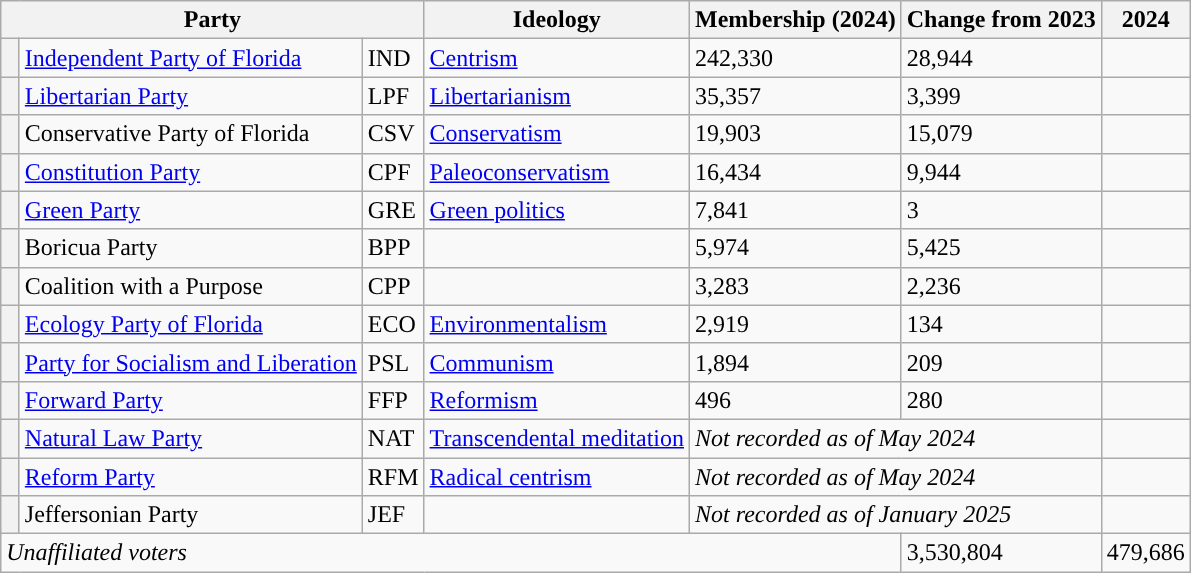<table class="wikitable sortable">
<tr>
<th colspan=3>Party</th>
<th class=unsortable>Ideology</th>
<th>Membership (2024)</th>
<th>Change from 2023</th>
<th class=unsortable>2024<br></th>
</tr>
<tr>
<th style="background-color: "></th>
<td><a href='#'>Independent Party of Florida</a></td>
<td>IND</td>
<td><a href='#'>Centrism</a></td>
<td>242,330</td>
<td> 28,944</td>
<td></td>
</tr>
<tr>
<th width=5px style="background-color: "></th>
<td><a href='#'>Libertarian Party</a></td>
<td>LPF</td>
<td><a href='#'>Libertarianism</a></td>
<td>35,357</td>
<td> 3,399</td>
<td></td>
</tr>
<tr>
<th width=5px style="background-color: "></th>
<td>Conservative Party of Florida</td>
<td>CSV</td>
<td><a href='#'>Conservatism</a></td>
<td>19,903</td>
<td> 15,079</td>
<td></td>
</tr>
<tr>
<th width=5px style="background-color: "></th>
<td><a href='#'>Constitution Party</a></td>
<td>CPF</td>
<td><a href='#'>Paleoconservatism</a></td>
<td>16,434</td>
<td> 9,944</td>
<td></td>
</tr>
<tr>
<th width=5px style="background-color: "></th>
<td><a href='#'>Green Party</a></td>
<td>GRE</td>
<td><a href='#'>Green politics</a></td>
<td>7,841</td>
<td> 3</td>
<td></td>
</tr>
<tr>
<th width=5px></th>
<td>Boricua Party</td>
<td>BPP</td>
<td></td>
<td>5,974</td>
<td> 5,425</td>
<td></td>
</tr>
<tr>
<th width=5px></th>
<td>Coalition with a Purpose</td>
<td>CPP</td>
<td></td>
<td>3,283</td>
<td> 2,236</td>
<td></td>
</tr>
<tr>
<th width=5px style="background-color: "></th>
<td><a href='#'>Ecology Party of Florida</a></td>
<td>ECO</td>
<td><a href='#'>Environmentalism</a></td>
<td>2,919</td>
<td> 134</td>
<td></td>
</tr>
<tr>
<th width=5px style="background-color: "></th>
<td><a href='#'>Party for Socialism and Liberation</a></td>
<td>PSL</td>
<td><a href='#'>Communism</a></td>
<td>1,894</td>
<td> 209</td>
<td></td>
</tr>
<tr>
<th width=5px style="background-color: "></th>
<td><a href='#'>Forward Party</a></td>
<td>FFP</td>
<td><a href='#'>Reformism</a></td>
<td>496</td>
<td> 280</td>
<td></td>
</tr>
<tr>
<th width=5px style="background-color: "></th>
<td><a href='#'>Natural Law Party</a></td>
<td>NAT</td>
<td><a href='#'>Transcendental meditation</a></td>
<td colspan=2><em>Not recorded as of May 2024</em></td>
<td></td>
</tr>
<tr>
<th width=5px style="background-color: "></th>
<td><a href='#'>Reform Party</a></td>
<td>RFM</td>
<td><a href='#'>Radical centrism</a></td>
<td colspan=2><em>Not recorded as of May 2024</em></td>
<td></td>
</tr>
<tr>
<th width=5px></th>
<td>Jeffersonian Party</td>
<td>JEF</td>
<td></td>
<td colspan=2><em>Not recorded as of January 2025</em></td>
<td></td>
</tr>
<tr>
<td colspan=5><em>Unaffiliated voters</em></td>
<td>3,530,804</td>
<td colspan=2> 479,686</td>
</tr>
</table>
